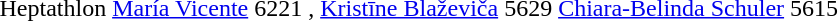<table>
<tr>
<td>Heptathlon</td>
<td><a href='#'>María Vicente</a><br></td>
<td>6221 , </td>
<td><a href='#'>Kristīne Blaževiča</a><br></td>
<td>5629 </td>
<td><a href='#'>Chiara-Belinda Schuler</a><br></td>
<td>5615 </td>
</tr>
</table>
